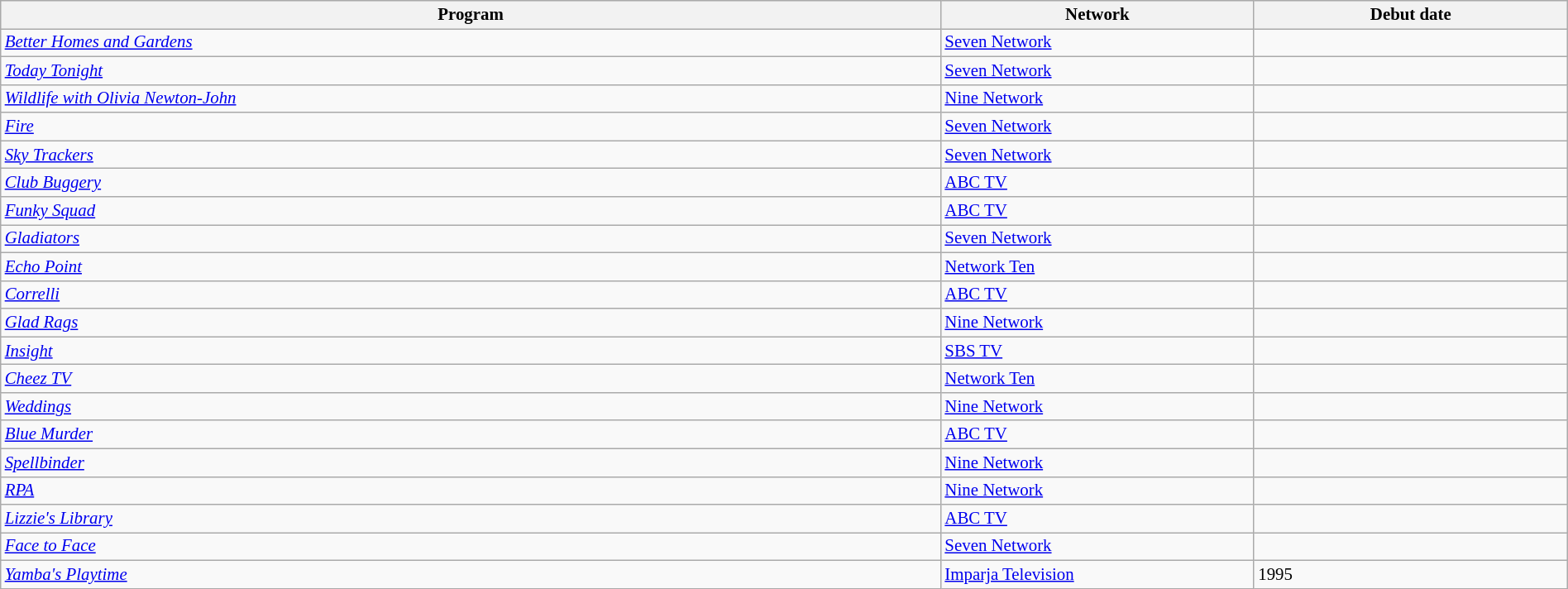<table class="wikitable sortable" width="100%" style="font-size:87%;">
<tr bgcolor="#efefef">
<th width=60%>Program</th>
<th width=20%>Network</th>
<th width=20%>Debut date</th>
</tr>
<tr>
<td><em><a href='#'>Better Homes and Gardens</a></em></td>
<td><a href='#'>Seven Network</a></td>
<td></td>
</tr>
<tr>
<td><em><a href='#'>Today Tonight</a></em></td>
<td><a href='#'>Seven Network</a></td>
<td></td>
</tr>
<tr>
<td><em><a href='#'>Wildlife with Olivia Newton-John</a></em></td>
<td><a href='#'>Nine Network</a></td>
<td></td>
</tr>
<tr>
<td><em><a href='#'>Fire</a></em></td>
<td><a href='#'>Seven Network</a></td>
<td></td>
</tr>
<tr>
<td><em><a href='#'>Sky Trackers</a></em></td>
<td><a href='#'>Seven Network</a></td>
<td></td>
</tr>
<tr>
<td><em><a href='#'>Club Buggery</a></em></td>
<td><a href='#'>ABC TV</a></td>
<td></td>
</tr>
<tr>
<td><em><a href='#'>Funky Squad</a></em></td>
<td><a href='#'>ABC TV</a></td>
<td></td>
</tr>
<tr>
<td><em><a href='#'>Gladiators</a></em></td>
<td><a href='#'>Seven Network</a></td>
<td></td>
</tr>
<tr>
<td><em><a href='#'>Echo Point</a></em></td>
<td><a href='#'>Network Ten</a></td>
<td></td>
</tr>
<tr>
<td><em><a href='#'>Correlli</a></em></td>
<td><a href='#'>ABC TV</a></td>
<td></td>
</tr>
<tr>
<td><em><a href='#'>Glad Rags</a></em></td>
<td><a href='#'>Nine Network</a></td>
<td></td>
</tr>
<tr>
<td><em><a href='#'>Insight</a></em></td>
<td><a href='#'>SBS TV</a></td>
<td></td>
</tr>
<tr>
<td><em><a href='#'>Cheez TV</a></em></td>
<td><a href='#'>Network Ten</a></td>
<td></td>
</tr>
<tr>
<td><em><a href='#'>Weddings</a></em></td>
<td><a href='#'>Nine Network</a></td>
<td></td>
</tr>
<tr>
<td><em><a href='#'>Blue Murder</a></em></td>
<td><a href='#'>ABC TV</a></td>
<td></td>
</tr>
<tr>
<td><em><a href='#'>Spellbinder</a></em></td>
<td><a href='#'>Nine Network</a></td>
<td></td>
</tr>
<tr>
<td><em><a href='#'>RPA</a></em></td>
<td><a href='#'>Nine Network</a></td>
<td></td>
</tr>
<tr>
<td><em><a href='#'>Lizzie's Library</a></em></td>
<td><a href='#'>ABC TV</a></td>
<td></td>
</tr>
<tr>
<td><em><a href='#'>Face to Face</a></em></td>
<td><a href='#'>Seven Network</a></td>
<td></td>
</tr>
<tr>
<td><em><a href='#'>Yamba's Playtime</a></em></td>
<td><a href='#'>Imparja Television</a></td>
<td>1995</td>
</tr>
</table>
